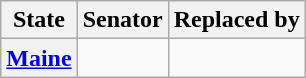<table class="wikitable sortable plainrowheaders">
<tr>
<th scope="col">State</th>
<th scope="col">Senator</th>
<th scope="col">Replaced by</th>
</tr>
<tr>
<th><a href='#'>Maine</a></th>
<td></td>
<td></td>
</tr>
</table>
